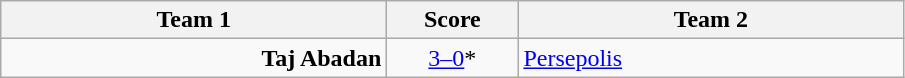<table class="wikitable" style="text-align:center">
<tr>
<th width=250>Team 1</th>
<th width=80>Score</th>
<th width=250>Team 2</th>
</tr>
<tr>
<td style="text-align:right;"><strong>Taj Abadan</strong></td>
<td><a href='#'>3–0</a>*</td>
<td style="text-align:left;"><a href='#'>Persepolis</a></td>
</tr>
</table>
